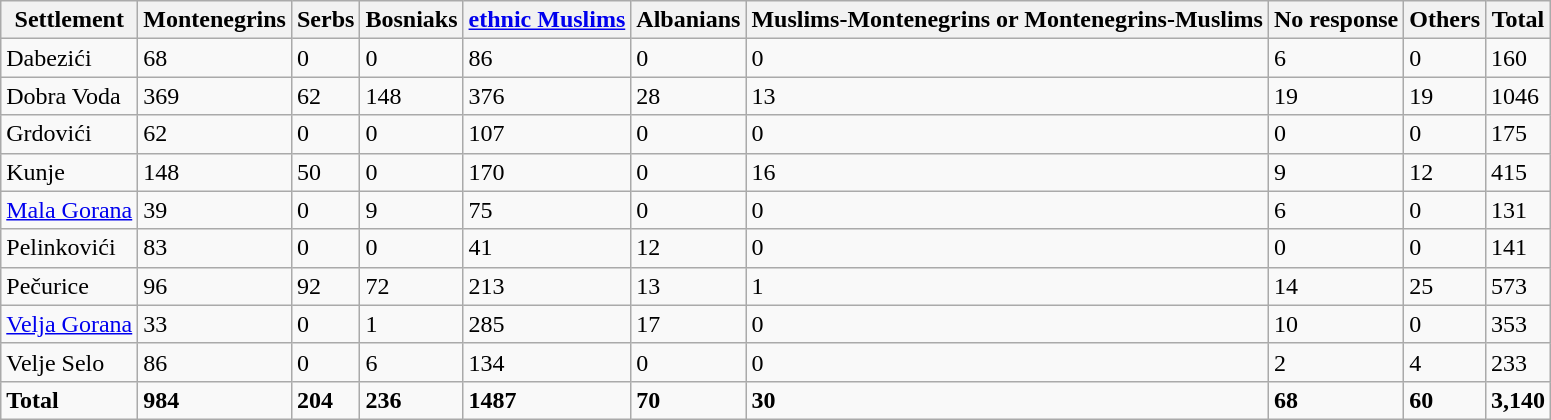<table class=wikitable>
<tr>
<th>Settlement</th>
<th>Montenegrins</th>
<th>Serbs</th>
<th>Bosniaks</th>
<th><a href='#'>ethnic Muslims</a></th>
<th>Albanians</th>
<th>Muslims-Montenegrins or Montenegrins-Muslims</th>
<th>No response</th>
<th>Others</th>
<th>Total</th>
</tr>
<tr>
<td>Dabezići</td>
<td>68</td>
<td>0</td>
<td>0</td>
<td>86</td>
<td>0</td>
<td>0</td>
<td>6</td>
<td>0</td>
<td>160</td>
</tr>
<tr>
<td>Dobra Voda</td>
<td>369</td>
<td>62</td>
<td>148</td>
<td>376</td>
<td>28</td>
<td>13</td>
<td>19</td>
<td>19</td>
<td>1046</td>
</tr>
<tr>
<td>Grdovići</td>
<td>62</td>
<td>0</td>
<td>0</td>
<td>107</td>
<td>0</td>
<td>0</td>
<td>0</td>
<td>0</td>
<td>175</td>
</tr>
<tr>
<td>Kunje</td>
<td>148</td>
<td>50</td>
<td>0</td>
<td>170</td>
<td>0</td>
<td>16</td>
<td>9</td>
<td>12</td>
<td>415</td>
</tr>
<tr>
<td><a href='#'>Mala Gorana</a></td>
<td>39</td>
<td>0</td>
<td>9</td>
<td>75</td>
<td>0</td>
<td>0</td>
<td>6</td>
<td>0</td>
<td>131</td>
</tr>
<tr>
<td>Pelinkovići</td>
<td>83</td>
<td>0</td>
<td>0</td>
<td>41</td>
<td>12</td>
<td>0</td>
<td>0</td>
<td>0</td>
<td>141</td>
</tr>
<tr>
<td>Pečurice</td>
<td>96</td>
<td>92</td>
<td>72</td>
<td>213</td>
<td>13</td>
<td>1</td>
<td>14</td>
<td>25</td>
<td>573</td>
</tr>
<tr>
<td><a href='#'>Velja Gorana</a></td>
<td>33</td>
<td>0</td>
<td>1</td>
<td>285</td>
<td>17</td>
<td>0</td>
<td>10</td>
<td>0</td>
<td>353</td>
</tr>
<tr>
<td>Velje Selo</td>
<td>86</td>
<td>0</td>
<td>6</td>
<td>134</td>
<td>0</td>
<td>0</td>
<td>2</td>
<td>4</td>
<td>233</td>
</tr>
<tr>
<td><strong>Total</strong></td>
<td><strong>984</strong></td>
<td><strong>204</strong></td>
<td><strong>236</strong></td>
<td><strong>1487</strong></td>
<td><strong>70</strong></td>
<td><strong>30</strong></td>
<td><strong>68</strong></td>
<td><strong>60</strong></td>
<td><strong>3,140</strong></td>
</tr>
</table>
